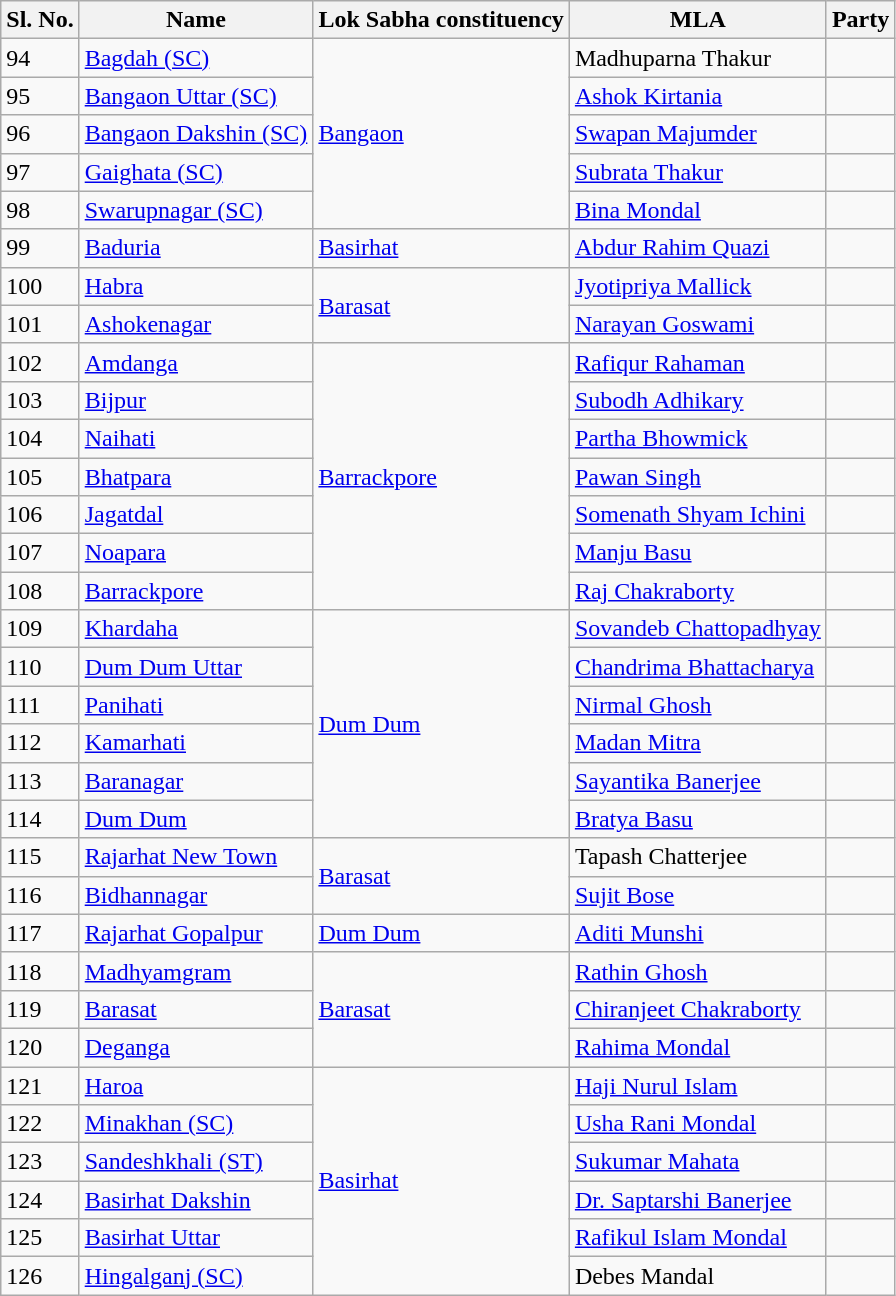<table class="wikitable">
<tr>
<th>Sl. No.</th>
<th>Name</th>
<th>Lok Sabha constituency</th>
<th>MLA</th>
<th colspan="2">Party</th>
</tr>
<tr>
<td>94</td>
<td><a href='#'>Bagdah (SC)</a></td>
<td rowspan="5"><a href='#'>Bangaon</a></td>
<td>Madhuparna Thakur</td>
<td></td>
</tr>
<tr>
<td>95</td>
<td><a href='#'>Bangaon Uttar (SC)</a></td>
<td><a href='#'>Ashok Kirtania</a></td>
<td></td>
</tr>
<tr>
<td>96</td>
<td><a href='#'>Bangaon Dakshin (SC)</a></td>
<td><a href='#'>Swapan Majumder</a></td>
<td></td>
</tr>
<tr>
<td>97</td>
<td><a href='#'>Gaighata (SC)</a></td>
<td><a href='#'>Subrata Thakur</a></td>
<td></td>
</tr>
<tr>
<td>98</td>
<td><a href='#'>Swarupnagar (SC)</a></td>
<td><a href='#'>Bina Mondal</a></td>
<td></td>
</tr>
<tr>
<td>99</td>
<td><a href='#'>Baduria</a></td>
<td><a href='#'>Basirhat</a></td>
<td><a href='#'>Abdur Rahim Quazi</a></td>
<td></td>
</tr>
<tr>
<td>100</td>
<td><a href='#'>Habra</a></td>
<td rowspan="2"><a href='#'>Barasat</a></td>
<td><a href='#'>Jyotipriya Mallick</a></td>
<td></td>
</tr>
<tr>
<td>101</td>
<td><a href='#'>Ashokenagar</a></td>
<td><a href='#'>Narayan Goswami</a></td>
<td></td>
</tr>
<tr>
<td>102</td>
<td><a href='#'>Amdanga</a></td>
<td rowspan="7"><a href='#'>Barrackpore</a></td>
<td><a href='#'>Rafiqur Rahaman</a></td>
<td></td>
</tr>
<tr>
<td>103</td>
<td><a href='#'>Bijpur</a></td>
<td><a href='#'>Subodh Adhikary</a></td>
<td></td>
</tr>
<tr>
<td>104</td>
<td><a href='#'>Naihati</a></td>
<td><a href='#'>Partha Bhowmick</a></td>
<td></td>
</tr>
<tr>
<td>105</td>
<td><a href='#'>Bhatpara</a></td>
<td><a href='#'>Pawan Singh</a></td>
<td></td>
</tr>
<tr>
<td>106</td>
<td><a href='#'>Jagatdal</a></td>
<td><a href='#'>Somenath Shyam Ichini</a></td>
<td></td>
</tr>
<tr>
<td>107</td>
<td><a href='#'>Noapara</a></td>
<td><a href='#'>Manju Basu</a></td>
<td></td>
</tr>
<tr>
<td>108</td>
<td><a href='#'>Barrackpore</a></td>
<td><a href='#'>Raj Chakraborty</a></td>
<td></td>
</tr>
<tr>
<td>109</td>
<td><a href='#'>Khardaha</a></td>
<td rowspan="6"><a href='#'>Dum Dum</a></td>
<td><a href='#'>Sovandeb Chattopadhyay</a></td>
<td></td>
</tr>
<tr>
<td>110</td>
<td><a href='#'>Dum Dum Uttar</a></td>
<td><a href='#'>Chandrima Bhattacharya</a></td>
<td></td>
</tr>
<tr>
<td>111</td>
<td><a href='#'>Panihati</a></td>
<td><a href='#'>Nirmal Ghosh</a></td>
<td></td>
</tr>
<tr>
<td>112</td>
<td><a href='#'>Kamarhati</a></td>
<td><a href='#'>Madan Mitra</a></td>
<td></td>
</tr>
<tr>
<td>113</td>
<td><a href='#'>Baranagar</a></td>
<td><a href='#'>Sayantika Banerjee</a></td>
<td></td>
</tr>
<tr>
<td>114</td>
<td><a href='#'>Dum Dum</a></td>
<td><a href='#'>Bratya Basu</a></td>
<td></td>
</tr>
<tr>
<td>115</td>
<td><a href='#'>Rajarhat New Town</a></td>
<td rowspan="2"><a href='#'>Barasat</a></td>
<td>Tapash Chatterjee</td>
<td></td>
</tr>
<tr>
<td>116</td>
<td><a href='#'>Bidhannagar</a></td>
<td><a href='#'>Sujit Bose</a></td>
<td></td>
</tr>
<tr>
<td>117</td>
<td><a href='#'>Rajarhat Gopalpur</a></td>
<td><a href='#'>Dum Dum</a></td>
<td><a href='#'>Aditi Munshi</a></td>
<td></td>
</tr>
<tr>
<td>118</td>
<td><a href='#'>Madhyamgram</a></td>
<td rowspan="3"><a href='#'>Barasat</a></td>
<td><a href='#'>Rathin Ghosh</a></td>
<td></td>
</tr>
<tr>
<td>119</td>
<td><a href='#'>Barasat</a></td>
<td><a href='#'>Chiranjeet Chakraborty</a></td>
<td></td>
</tr>
<tr>
<td>120</td>
<td><a href='#'>Deganga</a></td>
<td><a href='#'>Rahima Mondal</a></td>
<td></td>
</tr>
<tr>
<td>121</td>
<td><a href='#'>Haroa</a></td>
<td rowspan="6"><a href='#'>Basirhat</a></td>
<td><a href='#'>Haji Nurul Islam</a></td>
<td></td>
</tr>
<tr>
<td>122</td>
<td><a href='#'>Minakhan (SC)</a></td>
<td><a href='#'>Usha Rani Mondal</a></td>
<td></td>
</tr>
<tr>
<td>123</td>
<td><a href='#'>Sandeshkhali (ST)</a></td>
<td><a href='#'>Sukumar Mahata</a></td>
<td></td>
</tr>
<tr>
<td>124</td>
<td><a href='#'>Basirhat Dakshin</a></td>
<td><a href='#'>Dr. Saptarshi Banerjee</a></td>
<td></td>
</tr>
<tr>
<td>125</td>
<td><a href='#'>Basirhat Uttar</a></td>
<td><a href='#'>Rafikul Islam Mondal</a></td>
<td></td>
</tr>
<tr>
<td>126</td>
<td><a href='#'>Hingalganj (SC)</a></td>
<td>Debes Mandal</td>
<td></td>
</tr>
</table>
